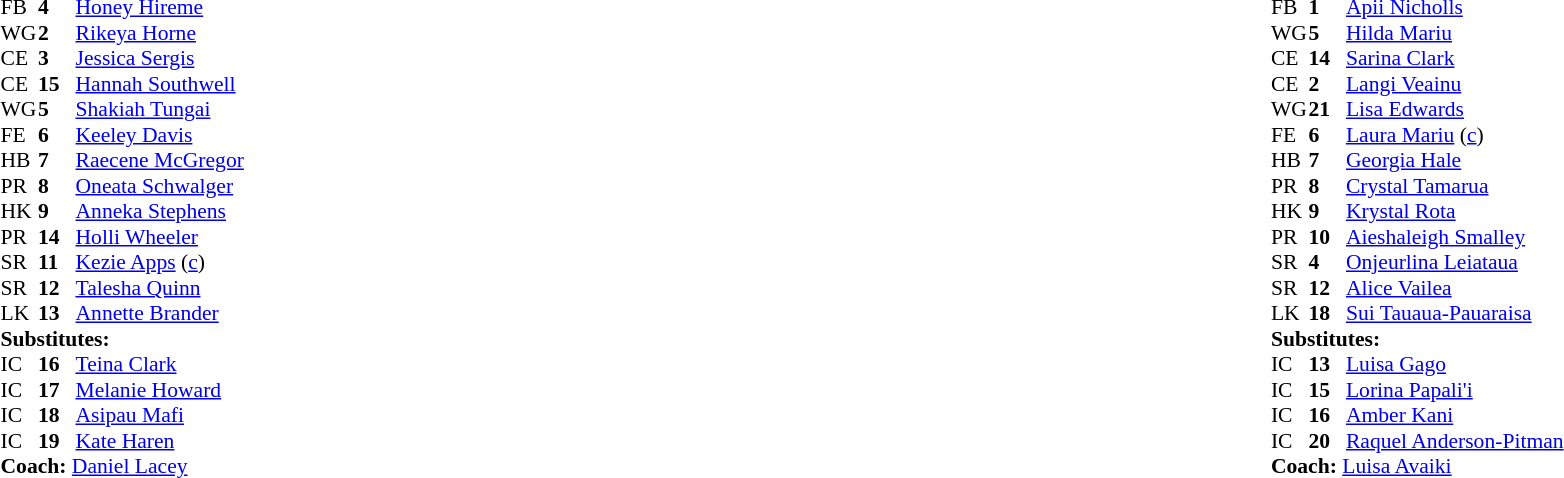<table width="100%" class="mw-collapsible mw-collapsed">
<tr>
<td valign="top" width="50%"><br><table cellspacing="0" cellpadding="0" style="font-size: 90%">
<tr>
<th width="25"></th>
<th width="25"></th>
</tr>
<tr>
<td>FB</td>
<td><strong>4</strong></td>
<td><a href='#'>Honey Hireme</a></td>
</tr>
<tr>
<td>WG</td>
<td><strong>2</strong></td>
<td><a href='#'>Rikeya Horne</a></td>
</tr>
<tr>
<td>CE</td>
<td><strong>3</strong></td>
<td><a href='#'>Jessica Sergis</a></td>
</tr>
<tr>
<td>CE</td>
<td><strong>15</strong></td>
<td><a href='#'>Hannah Southwell</a></td>
</tr>
<tr>
<td>WG</td>
<td><strong>5</strong></td>
<td><a href='#'>Shakiah Tungai</a></td>
</tr>
<tr>
<td>FE</td>
<td><strong>6</strong></td>
<td><a href='#'>Keeley Davis</a></td>
</tr>
<tr>
<td>HB</td>
<td><strong>7</strong></td>
<td><a href='#'>Raecene McGregor</a></td>
</tr>
<tr>
<td>PR</td>
<td><strong>8</strong></td>
<td><a href='#'>Oneata Schwalger</a></td>
</tr>
<tr>
<td>HK</td>
<td><strong>9</strong></td>
<td><a href='#'>Anneka Stephens</a></td>
</tr>
<tr>
<td>PR</td>
<td><strong>14</strong></td>
<td><a href='#'>Holli Wheeler</a></td>
</tr>
<tr>
<td>SR</td>
<td><strong>11</strong></td>
<td><a href='#'>Kezie Apps</a> (<a href='#'>c</a>)</td>
</tr>
<tr>
<td>SR</td>
<td><strong>12</strong></td>
<td><a href='#'>Talesha Quinn</a></td>
</tr>
<tr>
<td>LK</td>
<td><strong>13</strong></td>
<td><a href='#'>Annette Brander</a></td>
</tr>
<tr>
<td colspan="3"><strong>Substitutes:</strong></td>
</tr>
<tr>
<td>IC</td>
<td><strong>16</strong></td>
<td><a href='#'>Teina Clark</a></td>
</tr>
<tr>
<td>IC</td>
<td><strong>17</strong></td>
<td><a href='#'>Melanie Howard</a></td>
</tr>
<tr>
<td>IC</td>
<td><strong>18</strong></td>
<td><a href='#'>Asipau Mafi</a></td>
</tr>
<tr>
<td>IC</td>
<td><strong>19</strong></td>
<td><a href='#'>Kate Haren</a></td>
</tr>
<tr>
<td colspan="3"><strong>Coach:</strong> <a href='#'>Daniel Lacey</a></td>
</tr>
<tr>
<td colspan="4"></td>
</tr>
</table>
</td>
<td valign="top" width="50%"><br><table cellspacing="0" cellpadding="0" align="center" style="font-size: 90%">
<tr>
<th width="25"></th>
<th width="25"></th>
</tr>
<tr>
<td>FB</td>
<td><strong>1</strong></td>
<td><a href='#'>Apii Nicholls</a></td>
</tr>
<tr>
<td>WG</td>
<td><strong>5</strong></td>
<td><a href='#'>Hilda Mariu</a></td>
</tr>
<tr>
<td>CE</td>
<td><strong>14</strong></td>
<td><a href='#'>Sarina Clark</a></td>
</tr>
<tr>
<td>CE</td>
<td><strong>2</strong></td>
<td><a href='#'>Langi Veainu</a></td>
</tr>
<tr>
<td>WG</td>
<td><strong>21</strong></td>
<td><a href='#'>Lisa Edwards</a></td>
</tr>
<tr>
<td>FE</td>
<td><strong>6</strong></td>
<td><a href='#'>Laura Mariu</a> (<a href='#'>c</a>)</td>
</tr>
<tr>
<td>HB</td>
<td><strong>7</strong></td>
<td><a href='#'>Georgia Hale</a></td>
</tr>
<tr>
<td>PR</td>
<td><strong>8</strong></td>
<td><a href='#'>Crystal Tamarua</a></td>
</tr>
<tr>
<td>HK</td>
<td><strong>9</strong></td>
<td><a href='#'>Krystal Rota</a></td>
</tr>
<tr>
<td>PR</td>
<td><strong>10</strong></td>
<td><a href='#'>Aieshaleigh Smalley</a></td>
</tr>
<tr>
<td>SR</td>
<td><strong>4</strong></td>
<td><a href='#'>Onjeurlina Leiataua</a></td>
</tr>
<tr>
<td>SR</td>
<td><strong>12</strong></td>
<td><a href='#'>Alice Vailea</a></td>
</tr>
<tr>
<td>LK</td>
<td><strong>18</strong></td>
<td><a href='#'>Sui Tauaua-Pauaraisa</a></td>
</tr>
<tr>
<td colspan="3"><strong>Substitutes:</strong></td>
</tr>
<tr>
<td>IC</td>
<td><strong>13</strong></td>
<td><a href='#'>Luisa Gago</a></td>
</tr>
<tr>
<td>IC</td>
<td><strong>15</strong></td>
<td><a href='#'>Lorina Papali'i</a></td>
</tr>
<tr>
<td>IC</td>
<td><strong>16</strong></td>
<td><a href='#'>Amber Kani</a></td>
</tr>
<tr>
<td>IC</td>
<td><strong>20</strong></td>
<td><a href='#'>Raquel Anderson-Pitman</a></td>
</tr>
<tr>
<td colspan="3"><strong>Coach:</strong> <a href='#'>Luisa Avaiki</a></td>
</tr>
<tr>
<td colspan="4"></td>
</tr>
</table>
</td>
</tr>
</table>
